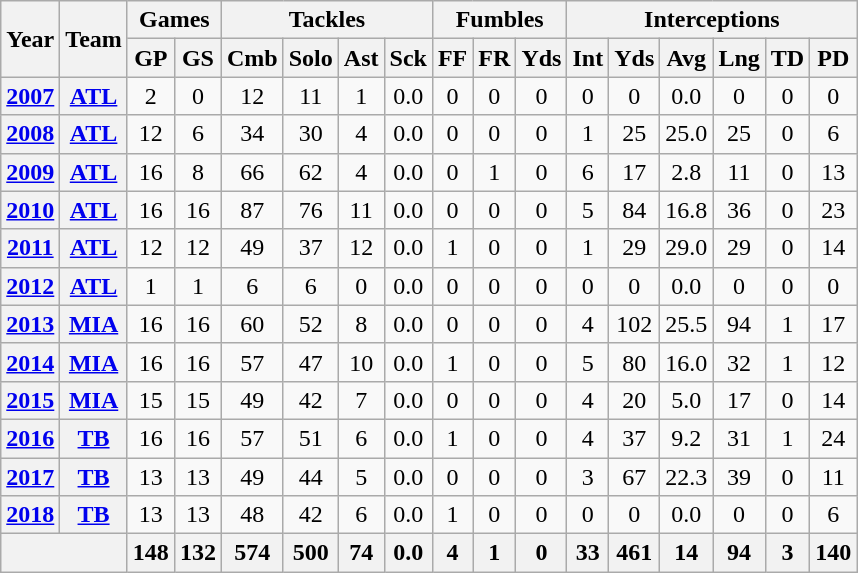<table class="wikitable" style="text-align: center;">
<tr>
<th rowspan="2">Year</th>
<th rowspan="2">Team</th>
<th colspan="2">Games</th>
<th colspan="4">Tackles</th>
<th colspan="3">Fumbles</th>
<th colspan="6">Interceptions</th>
</tr>
<tr>
<th>GP</th>
<th>GS</th>
<th>Cmb</th>
<th>Solo</th>
<th>Ast</th>
<th>Sck</th>
<th>FF</th>
<th>FR</th>
<th>Yds</th>
<th>Int</th>
<th>Yds</th>
<th>Avg</th>
<th>Lng</th>
<th>TD</th>
<th>PD</th>
</tr>
<tr>
<th><a href='#'>2007</a></th>
<th><a href='#'>ATL</a></th>
<td>2</td>
<td>0</td>
<td>12</td>
<td>11</td>
<td>1</td>
<td>0.0</td>
<td>0</td>
<td>0</td>
<td>0</td>
<td>0</td>
<td>0</td>
<td>0.0</td>
<td>0</td>
<td>0</td>
<td>0</td>
</tr>
<tr>
<th><a href='#'>2008</a></th>
<th><a href='#'>ATL</a></th>
<td>12</td>
<td>6</td>
<td>34</td>
<td>30</td>
<td>4</td>
<td>0.0</td>
<td>0</td>
<td>0</td>
<td>0</td>
<td>1</td>
<td>25</td>
<td>25.0</td>
<td>25</td>
<td>0</td>
<td>6</td>
</tr>
<tr>
<th><a href='#'>2009</a></th>
<th><a href='#'>ATL</a></th>
<td>16</td>
<td>8</td>
<td>66</td>
<td>62</td>
<td>4</td>
<td>0.0</td>
<td>0</td>
<td>1</td>
<td>0</td>
<td>6</td>
<td>17</td>
<td>2.8</td>
<td>11</td>
<td>0</td>
<td>13</td>
</tr>
<tr>
<th><a href='#'>2010</a></th>
<th><a href='#'>ATL</a></th>
<td>16</td>
<td>16</td>
<td>87</td>
<td>76</td>
<td>11</td>
<td>0.0</td>
<td>0</td>
<td>0</td>
<td>0</td>
<td>5</td>
<td>84</td>
<td>16.8</td>
<td>36</td>
<td>0</td>
<td>23</td>
</tr>
<tr>
<th><a href='#'>2011</a></th>
<th><a href='#'>ATL</a></th>
<td>12</td>
<td>12</td>
<td>49</td>
<td>37</td>
<td>12</td>
<td>0.0</td>
<td>1</td>
<td>0</td>
<td>0</td>
<td>1</td>
<td>29</td>
<td>29.0</td>
<td>29</td>
<td>0</td>
<td>14</td>
</tr>
<tr>
<th><a href='#'>2012</a></th>
<th><a href='#'>ATL</a></th>
<td>1</td>
<td>1</td>
<td>6</td>
<td>6</td>
<td>0</td>
<td>0.0</td>
<td>0</td>
<td>0</td>
<td>0</td>
<td>0</td>
<td>0</td>
<td>0.0</td>
<td>0</td>
<td>0</td>
<td>0</td>
</tr>
<tr>
<th><a href='#'>2013</a></th>
<th><a href='#'>MIA</a></th>
<td>16</td>
<td>16</td>
<td>60</td>
<td>52</td>
<td>8</td>
<td>0.0</td>
<td>0</td>
<td>0</td>
<td>0</td>
<td>4</td>
<td>102</td>
<td>25.5</td>
<td>94</td>
<td>1</td>
<td>17</td>
</tr>
<tr>
<th><a href='#'>2014</a></th>
<th><a href='#'>MIA</a></th>
<td>16</td>
<td>16</td>
<td>57</td>
<td>47</td>
<td>10</td>
<td>0.0</td>
<td>1</td>
<td>0</td>
<td>0</td>
<td>5</td>
<td>80</td>
<td>16.0</td>
<td>32</td>
<td>1</td>
<td>12</td>
</tr>
<tr>
<th><a href='#'>2015</a></th>
<th><a href='#'>MIA</a></th>
<td>15</td>
<td>15</td>
<td>49</td>
<td>42</td>
<td>7</td>
<td>0.0</td>
<td>0</td>
<td>0</td>
<td>0</td>
<td>4</td>
<td>20</td>
<td>5.0</td>
<td>17</td>
<td>0</td>
<td>14</td>
</tr>
<tr>
<th><a href='#'>2016</a></th>
<th><a href='#'>TB</a></th>
<td>16</td>
<td>16</td>
<td>57</td>
<td>51</td>
<td>6</td>
<td>0.0</td>
<td>1</td>
<td>0</td>
<td>0</td>
<td>4</td>
<td>37</td>
<td>9.2</td>
<td>31</td>
<td>1</td>
<td>24</td>
</tr>
<tr>
<th><a href='#'>2017</a></th>
<th><a href='#'>TB</a></th>
<td>13</td>
<td>13</td>
<td>49</td>
<td>44</td>
<td>5</td>
<td>0.0</td>
<td>0</td>
<td>0</td>
<td>0</td>
<td>3</td>
<td>67</td>
<td>22.3</td>
<td>39</td>
<td>0</td>
<td>11</td>
</tr>
<tr>
<th><a href='#'>2018</a></th>
<th><a href='#'>TB</a></th>
<td>13</td>
<td>13</td>
<td>48</td>
<td>42</td>
<td>6</td>
<td>0.0</td>
<td>1</td>
<td>0</td>
<td>0</td>
<td>0</td>
<td>0</td>
<td>0.0</td>
<td>0</td>
<td>0</td>
<td>6</td>
</tr>
<tr>
<th colspan="2"></th>
<th>148</th>
<th>132</th>
<th>574</th>
<th>500</th>
<th>74</th>
<th>0.0</th>
<th>4</th>
<th>1</th>
<th>0</th>
<th>33</th>
<th>461</th>
<th>14</th>
<th>94</th>
<th>3</th>
<th>140</th>
</tr>
</table>
